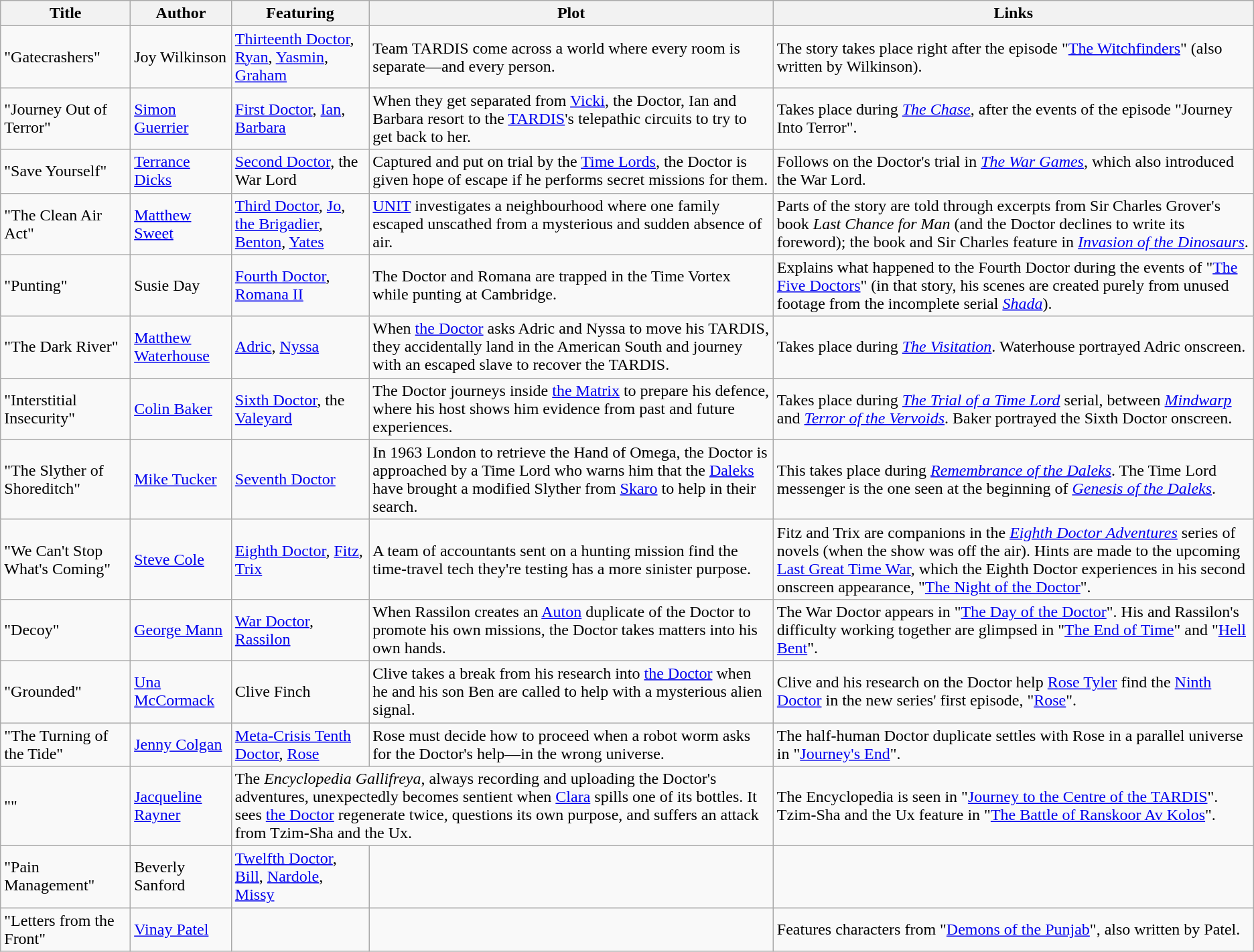<table class="wikitable">
<tr>
<th>Title</th>
<th>Author</th>
<th>Featuring</th>
<th>Plot</th>
<th>Links</th>
</tr>
<tr>
<td>"Gatecrashers"</td>
<td>Joy Wilkinson</td>
<td><a href='#'>Thirteenth Doctor</a>, <a href='#'>Ryan</a>, <a href='#'>Yasmin</a>, <a href='#'>Graham</a></td>
<td>Team TARDIS come across a world where every room is separate—and every person.</td>
<td>The story takes place right after the episode "<a href='#'>The Witchfinders</a>" (also written by Wilkinson).</td>
</tr>
<tr>
<td>"Journey Out of Terror"</td>
<td><a href='#'>Simon Guerrier</a></td>
<td><a href='#'>First Doctor</a>, <a href='#'>Ian</a>, <a href='#'>Barbara</a></td>
<td>When they get separated from <a href='#'>Vicki</a>, the Doctor, Ian and Barbara resort to the <a href='#'>TARDIS</a>'s telepathic circuits to try to get back to her.</td>
<td>Takes place during <em><a href='#'>The Chase</a></em>, after the events of the episode "Journey Into Terror".</td>
</tr>
<tr>
<td>"Save Yourself"</td>
<td><a href='#'>Terrance Dicks</a></td>
<td><a href='#'>Second Doctor</a>, the War Lord</td>
<td>Captured and put on trial by the <a href='#'>Time Lords</a>, the Doctor is given hope of escape if he performs secret missions for them.</td>
<td>Follows on the Doctor's trial in <em><a href='#'>The War Games</a></em>, which also introduced the War Lord.</td>
</tr>
<tr>
<td>"The Clean Air Act"</td>
<td><a href='#'>Matthew Sweet</a></td>
<td><a href='#'>Third Doctor</a>, <a href='#'>Jo</a>, <a href='#'>the Brigadier</a>, <a href='#'>Benton</a>, <a href='#'>Yates</a></td>
<td><a href='#'>UNIT</a> investigates a neighbourhood where one family escaped unscathed from a mysterious and sudden absence of air.</td>
<td>Parts of the story are told through excerpts from Sir Charles Grover's book <em>Last Chance for Man</em> (and the Doctor declines to write its foreword); the book and Sir Charles feature in <em><a href='#'>Invasion of the Dinosaurs</a></em>.</td>
</tr>
<tr>
<td>"Punting"</td>
<td>Susie Day</td>
<td><a href='#'>Fourth Doctor</a>, <a href='#'>Romana II</a></td>
<td>The Doctor and Romana are trapped in the Time Vortex while punting at Cambridge.</td>
<td>Explains what happened to the Fourth Doctor during the events of "<a href='#'>The Five Doctors</a>" (in that story, his scenes are created purely from unused footage from the incomplete serial <em><a href='#'>Shada</a></em>).</td>
</tr>
<tr>
<td>"The Dark River"</td>
<td><a href='#'>Matthew Waterhouse</a></td>
<td><a href='#'>Adric</a>, <a href='#'>Nyssa</a></td>
<td>When <a href='#'>the Doctor</a> asks Adric and Nyssa to move his TARDIS, they accidentally land in the American South and journey with an escaped slave to recover the TARDIS.</td>
<td>Takes place during <em><a href='#'>The Visitation</a></em>. Waterhouse portrayed Adric onscreen.</td>
</tr>
<tr>
<td>"Interstitial Insecurity"</td>
<td><a href='#'>Colin Baker</a></td>
<td><a href='#'>Sixth Doctor</a>, the <a href='#'>Valeyard</a></td>
<td>The Doctor journeys inside <a href='#'>the Matrix</a> to prepare his defence, where his host shows him evidence from past and future experiences.</td>
<td>Takes place during <em><a href='#'>The Trial of a Time Lord</a></em> serial, between <em><a href='#'>Mindwarp</a></em> and <em><a href='#'>Terror of the Vervoids</a></em>. Baker portrayed the Sixth Doctor onscreen.</td>
</tr>
<tr>
<td>"The Slyther of Shoreditch"</td>
<td><a href='#'>Mike Tucker</a></td>
<td><a href='#'>Seventh Doctor</a></td>
<td>In 1963 London to retrieve the Hand of Omega, the Doctor is approached by a Time Lord who warns him that the <a href='#'>Daleks</a> have brought a modified Slyther from <a href='#'>Skaro</a> to help in their search.</td>
<td>This takes place during <em><a href='#'>Remembrance of the Daleks</a></em>. The Time Lord messenger is the one seen at the beginning of <em><a href='#'>Genesis of the Daleks</a></em>.</td>
</tr>
<tr>
<td>"We Can't Stop What's Coming"</td>
<td><a href='#'>Steve Cole</a></td>
<td><a href='#'>Eighth Doctor</a>, <a href='#'>Fitz</a>, <a href='#'>Trix</a></td>
<td>A team of accountants sent on a hunting mission find the time-travel tech they're testing has a more sinister purpose.</td>
<td>Fitz and Trix are companions in the <em><a href='#'>Eighth Doctor Adventures</a></em> series of novels (when the show was off the air). Hints are made to the upcoming <a href='#'>Last Great Time War</a>, which the Eighth Doctor experiences in his second onscreen appearance, "<a href='#'>The Night of the Doctor</a>".</td>
</tr>
<tr>
<td>"Decoy"</td>
<td><a href='#'>George Mann</a></td>
<td><a href='#'>War Doctor</a>, <a href='#'>Rassilon</a></td>
<td>When Rassilon creates an <a href='#'>Auton</a> duplicate of the Doctor to promote his own missions, the Doctor takes matters into his own hands.</td>
<td>The War Doctor appears in "<a href='#'>The Day of the Doctor</a>". His and Rassilon's difficulty working together are glimpsed in "<a href='#'>The End of Time</a>" and "<a href='#'>Hell Bent</a>".</td>
</tr>
<tr>
<td>"Grounded"</td>
<td><a href='#'>Una McCormack</a></td>
<td>Clive Finch</td>
<td>Clive takes a break from his research into <a href='#'>the Doctor</a> when he and his son Ben are called to help with a mysterious alien signal.</td>
<td>Clive and his research on the Doctor help <a href='#'>Rose Tyler</a> find the <a href='#'>Ninth Doctor</a> in the new series' first episode, "<a href='#'>Rose</a>".</td>
</tr>
<tr>
<td>"The Turning of the Tide"</td>
<td><a href='#'>Jenny Colgan</a></td>
<td><a href='#'>Meta-Crisis Tenth Doctor</a>, <a href='#'>Rose</a></td>
<td>Rose must decide how to proceed when a robot worm asks for the Doctor's help—in the wrong universe.</td>
<td>The half-human Doctor duplicate settles with Rose in a parallel universe in "<a href='#'>Journey's End</a>".</td>
</tr>
<tr>
<td>""</td>
<td><a href='#'>Jacqueline Rayner</a></td>
<td colspan=2>The <em>Encyclopedia Gallifreya</em>, always recording and uploading the Doctor's adventures, unexpectedly becomes sentient when <a href='#'>Clara</a> spills one of its bottles. It sees <a href='#'>the Doctor</a> regenerate twice, questions its own purpose, and suffers an attack from Tzim-Sha and the Ux.</td>
<td>The Encyclopedia is seen in "<a href='#'>Journey to the Centre of the TARDIS</a>". Tzim-Sha and the Ux feature in "<a href='#'>The Battle of Ranskoor Av Kolos</a>".</td>
</tr>
<tr>
<td>"Pain Management"</td>
<td>Beverly Sanford</td>
<td><a href='#'>Twelfth Doctor</a>, <a href='#'>Bill</a>, <a href='#'>Nardole</a>, <a href='#'>Missy</a></td>
<td></td>
<td></td>
</tr>
<tr>
<td>"Letters from the Front"</td>
<td><a href='#'>Vinay Patel</a></td>
<td></td>
<td></td>
<td>Features characters from "<a href='#'>Demons of the Punjab</a>", also written by Patel.</td>
</tr>
</table>
